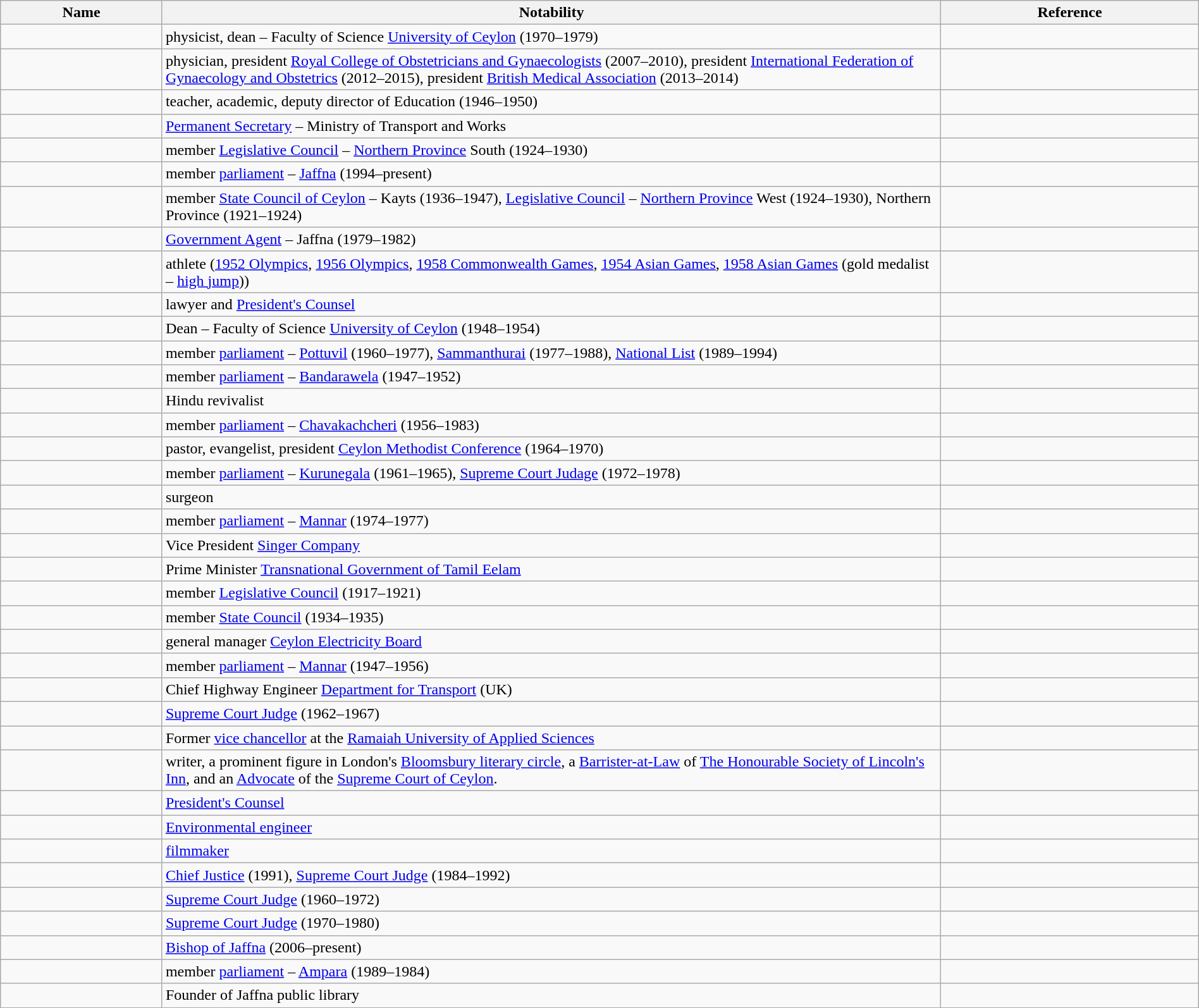<table class="wikitable sortable" style="width:100%">
<tr>
<th style="width:*;">Name</th>
<th style="width:65%;" class="unsortable">Notability</th>
<th style="width:*;" class="unsortable">Reference</th>
</tr>
<tr>
<td></td>
<td>physicist, dean – Faculty of Science <a href='#'>University of Ceylon</a> (1970–1979)</td>
<td style="text-align:center;"></td>
</tr>
<tr>
<td></td>
<td>physician, president <a href='#'>Royal College of Obstetricians and Gynaecologists</a> (2007–2010), president <a href='#'>International Federation of Gynaecology and Obstetrics</a> (2012–2015), president <a href='#'>British Medical Association</a> (2013–2014)</td>
<td style="text-align:center;"></td>
</tr>
<tr>
<td></td>
<td>teacher, academic, deputy director of Education (1946–1950)</td>
<td style="text-align:center;"></td>
</tr>
<tr>
<td></td>
<td><a href='#'>Permanent Secretary</a> – Ministry of Transport and Works</td>
<td style="text-align:center;"></td>
</tr>
<tr>
<td></td>
<td>member <a href='#'>Legislative Council</a> – <a href='#'>Northern Province</a> South (1924–1930)</td>
<td style="text-align:center;"></td>
</tr>
<tr>
<td></td>
<td>member <a href='#'>parliament</a> – <a href='#'>Jaffna</a> (1994–present)</td>
<td style="text-align:center;"></td>
</tr>
<tr>
<td></td>
<td>member <a href='#'>State Council of Ceylon</a> – Kayts (1936–1947), <a href='#'>Legislative Council</a> – <a href='#'>Northern Province</a> West (1924–1930), Northern Province (1921–1924)</td>
<td style="text-align:center;"></td>
</tr>
<tr>
<td></td>
<td><a href='#'>Government Agent</a> – Jaffna (1979–1982)</td>
<td style="text-align:center;"></td>
</tr>
<tr>
<td></td>
<td>athlete (<a href='#'>1952 Olympics</a>, <a href='#'>1956 Olympics</a>, <a href='#'>1958 Commonwealth Games</a>, <a href='#'>1954 Asian Games</a>, <a href='#'>1958 Asian Games</a> (gold medalist – <a href='#'>high jump</a>))</td>
<td style="text-align:center;"></td>
</tr>
<tr>
<td></td>
<td>lawyer and <a href='#'>President's Counsel</a></td>
<td style="text-align:center;"></td>
</tr>
<tr>
<td></td>
<td>Dean – Faculty of Science <a href='#'>University of Ceylon</a> (1948–1954)</td>
<td style="text-align:center;"></td>
</tr>
<tr>
<td></td>
<td>member <a href='#'>parliament</a> – <a href='#'>Pottuvil</a> (1960–1977), <a href='#'>Sammanthurai</a> (1977–1988), <a href='#'>National List</a> (1989–1994)</td>
<td style="text-align:center;"></td>
</tr>
<tr>
<td></td>
<td>member <a href='#'>parliament</a> – <a href='#'>Bandarawela</a> (1947–1952)</td>
<td style="text-align:center;"></td>
</tr>
<tr>
<td></td>
<td>Hindu revivalist</td>
<td style="text-align:center;"></td>
</tr>
<tr>
<td></td>
<td>member <a href='#'>parliament</a> – <a href='#'>Chavakachcheri</a> (1956–1983)</td>
<td style="text-align:center;"></td>
</tr>
<tr>
<td></td>
<td>pastor, evangelist, president <a href='#'>Ceylon Methodist Conference</a> (1964–1970)</td>
<td style="text-align:center;"></td>
</tr>
<tr>
<td></td>
<td>member <a href='#'>parliament</a> – <a href='#'>Kurunegala</a> (1961–1965), <a href='#'>Supreme Court Judage</a> (1972–1978)</td>
<td style="text-align:center;"></td>
</tr>
<tr>
<td></td>
<td>surgeon</td>
<td style="text-align:center;"></td>
</tr>
<tr>
<td></td>
<td>member <a href='#'>parliament</a> – <a href='#'>Mannar</a> (1974–1977)</td>
<td style="text-align:center;"></td>
</tr>
<tr>
<td></td>
<td>Vice President <a href='#'>Singer Company</a></td>
<td style="text-align:center;"></td>
</tr>
<tr>
<td></td>
<td>Prime Minister <a href='#'>Transnational Government of Tamil Eelam</a></td>
<td style="text-align:center;"></td>
</tr>
<tr>
<td></td>
<td>member <a href='#'>Legislative Council</a> (1917–1921)</td>
<td style="text-align:center;"></td>
</tr>
<tr>
<td></td>
<td>member <a href='#'>State Council</a> (1934–1935)</td>
<td style="text-align:center;"></td>
</tr>
<tr>
<td></td>
<td>general manager <a href='#'>Ceylon Electricity Board</a></td>
<td style="text-align:center;"></td>
</tr>
<tr>
<td></td>
<td>member <a href='#'>parliament</a> – <a href='#'>Mannar</a> (1947–1956)</td>
<td style="text-align:center;"></td>
</tr>
<tr>
<td></td>
<td>Chief Highway Engineer <a href='#'>Department for Transport</a> (UK)</td>
<td style="text-align:center;"></td>
</tr>
<tr>
<td></td>
<td><a href='#'>Supreme Court Judge</a> (1962–1967)</td>
<td style="text-align:center;"></td>
</tr>
<tr>
<td></td>
<td>Former <a href='#'>vice chancellor</a> at the <a href='#'>Ramaiah University of Applied Sciences</a></td>
<td style="text-align:center;"></td>
</tr>
<tr>
<td></td>
<td>writer, a prominent figure in London's <a href='#'>Bloomsbury literary circle</a>, a <a href='#'>Barrister-at-Law</a> of <a href='#'>The Honourable Society of Lincoln's Inn</a>, and an <a href='#'>Advocate</a> of the <a href='#'>Supreme Court of Ceylon</a>.</td>
<td style="text-align:center;"></td>
</tr>
<tr>
<td></td>
<td><a href='#'>President's Counsel</a></td>
<td style="text-align:center;"></td>
</tr>
<tr>
<td></td>
<td><a href='#'>Environmental engineer</a></td>
<td style="text-align:center;"></td>
</tr>
<tr>
<td></td>
<td><a href='#'>filmmaker</a></td>
<td style="text-align:center;"></td>
</tr>
<tr>
<td></td>
<td><a href='#'>Chief Justice</a> (1991), <a href='#'>Supreme Court Judge</a> (1984–1992)</td>
<td style="text-align:center;"></td>
</tr>
<tr>
<td></td>
<td><a href='#'>Supreme Court Judge</a> (1960–1972)</td>
<td style="text-align:center;"></td>
</tr>
<tr>
<td></td>
<td><a href='#'>Supreme Court Judge</a> (1970–1980)</td>
<td style="text-align:center;"></td>
</tr>
<tr>
<td></td>
<td><a href='#'>Bishop of Jaffna</a> (2006–present)</td>
<td style="text-align:center;"></td>
</tr>
<tr>
<td></td>
<td>member <a href='#'>parliament</a> – <a href='#'>Ampara</a> (1989–1984)</td>
<td style="text-align:center;"></td>
</tr>
<tr>
<td></td>
<td>Founder of Jaffna public library</td>
<td style="text-align:center;"></td>
</tr>
</table>
